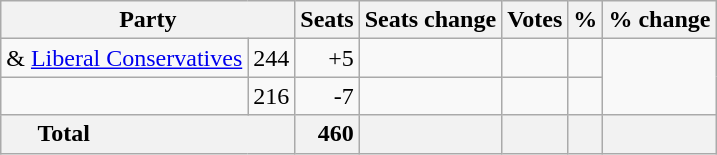<table class="wikitable sortable">
<tr>
<th colspan=2>Party</th>
<th>Seats</th>
<th>Seats change</th>
<th>Votes</th>
<th>%</th>
<th>% change</th>
</tr>
<tr>
<td> & <a href='#'>Liberal Conservatives</a></td>
<td align=right>244</td>
<td align=right>+5</td>
<td align=right></td>
<td align=right></td>
<td align=right></td>
</tr>
<tr>
<td></td>
<td align=right>216</td>
<td align=right>-7</td>
<td align=right></td>
<td align=right></td>
<td align=right></td>
</tr>
<tr class="sortbottom" style="font-weight: bold; text-align: right; background: #f2f2f2;">
<th colspan="2" style="padding-left: 1.5em; text-align: left;">Total</th>
<td align=right>460</td>
<td align=right></td>
<td align=right></td>
<td align=right></td>
<td align=right></td>
</tr>
</table>
